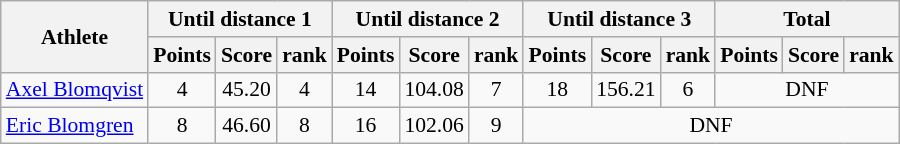<table class="wikitable" border="1" style="font-size:90%">
<tr>
<th rowspan=2>Athlete</th>
<th colspan=3>Until distance 1</th>
<th colspan=3>Until distance 2</th>
<th colspan=3>Until distance 3</th>
<th colspan=3>Total</th>
</tr>
<tr>
<th>Points</th>
<th>Score</th>
<th>rank</th>
<th>Points</th>
<th>Score</th>
<th>rank</th>
<th>Points</th>
<th>Score</th>
<th>rank</th>
<th>Points</th>
<th>Score</th>
<th>rank</th>
</tr>
<tr>
<td><a href='#'>Axel Blomqvist</a></td>
<td align=center>4</td>
<td align=center>45.20</td>
<td align=center>4</td>
<td align=center>14</td>
<td align=center>104.08</td>
<td align=center>7</td>
<td align=center>18</td>
<td align=center>156.21</td>
<td align=center>6</td>
<td colspan=3 align=center>DNF</td>
</tr>
<tr>
<td><a href='#'>Eric Blomgren</a></td>
<td align=center>8</td>
<td align=center>46.60</td>
<td align=center>8</td>
<td align=center>16</td>
<td align=center>102.06</td>
<td align=center>9</td>
<td colspan=6 align=center>DNF</td>
</tr>
</table>
